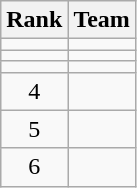<table class=wikitable style="text-align:center;">
<tr>
<th>Rank</th>
<th>Team</th>
</tr>
<tr>
<td></td>
<td align=left></td>
</tr>
<tr>
<td></td>
<td align=left></td>
</tr>
<tr>
<td></td>
<td align=left></td>
</tr>
<tr>
<td>4</td>
<td align=left></td>
</tr>
<tr>
<td>5</td>
<td align=left></td>
</tr>
<tr>
<td>6</td>
<td align=left></td>
</tr>
</table>
